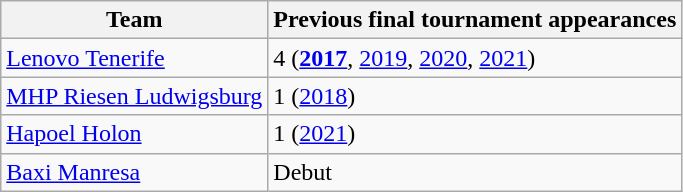<table class="wikitable">
<tr>
<th>Team</th>
<th>Previous final tournament appearances</th>
</tr>
<tr>
<td> <a href='#'>Lenovo Tenerife</a></td>
<td>4 (<strong><a href='#'>2017</a></strong>, <a href='#'>2019</a>, <a href='#'>2020</a>, <a href='#'>2021</a>)</td>
</tr>
<tr>
<td> <a href='#'>MHP Riesen Ludwigsburg</a></td>
<td>1 (<a href='#'>2018</a>)</td>
</tr>
<tr>
<td> <a href='#'>Hapoel Holon</a></td>
<td>1 (<a href='#'>2021</a>)</td>
</tr>
<tr>
<td> <a href='#'>Baxi Manresa</a></td>
<td>Debut</td>
</tr>
</table>
